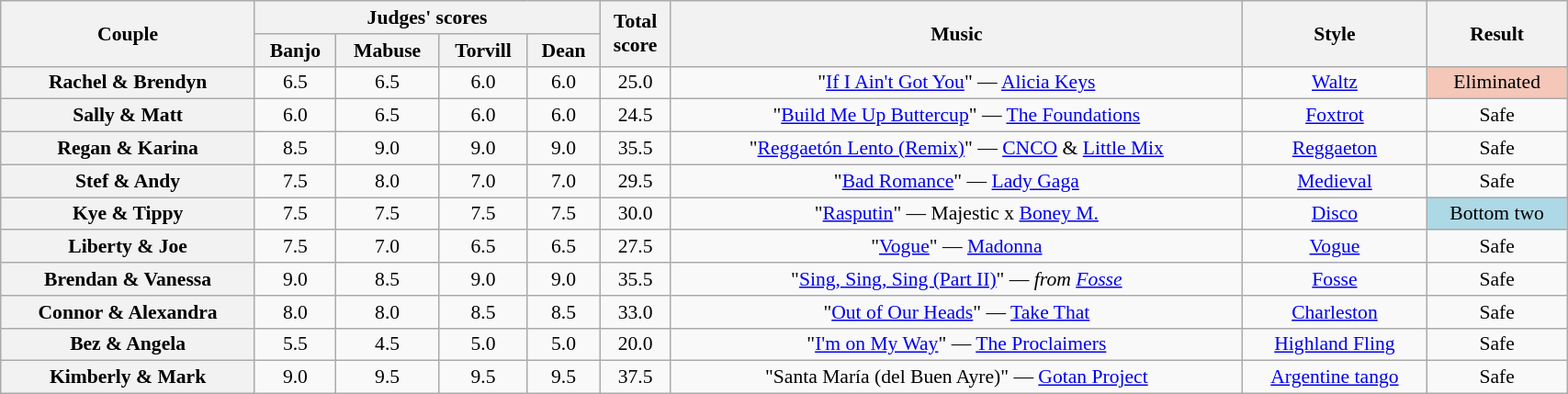<table class="wikitable sortable" style="text-align:center; font-size:90%; width:90%">
<tr>
<th scope="col" rowspan=2>Couple</th>
<th scope="col" colspan=4 class="unsortable">Judges' scores</th>
<th scope="col" rowspan=2>Total<br>score</th>
<th scope="col" rowspan=2 class="unsortable">Music</th>
<th scope="col" rowspan=2 class="unsortable">Style</th>
<th scope="col" rowspan=2 class="unsortable">Result</th>
</tr>
<tr>
<th class="unsortable">Banjo</th>
<th class="unsortable">Mabuse</th>
<th class="unsortable">Torvill</th>
<th class="unsortable">Dean</th>
</tr>
<tr>
<th scope="row">Rachel & Brendyn</th>
<td>6.5</td>
<td>6.5</td>
<td>6.0</td>
<td>6.0</td>
<td>25.0</td>
<td>"<a href='#'>If I Ain't Got You</a>" — <a href='#'>Alicia Keys</a></td>
<td><a href='#'>Waltz</a></td>
<td bgcolor=f4c7b8>Eliminated</td>
</tr>
<tr>
<th scope="row">Sally & Matt</th>
<td>6.0</td>
<td>6.5</td>
<td>6.0</td>
<td>6.0</td>
<td>24.5</td>
<td>"<a href='#'>Build Me Up Buttercup</a>" — <a href='#'>The Foundations</a></td>
<td><a href='#'>Foxtrot</a></td>
<td>Safe</td>
</tr>
<tr>
<th scope="row">Regan & Karina</th>
<td>8.5</td>
<td>9.0</td>
<td>9.0</td>
<td>9.0</td>
<td>35.5</td>
<td>"<a href='#'>Reggaetón Lento (Remix)</a>" — <a href='#'>CNCO</a> & <a href='#'>Little Mix</a></td>
<td><a href='#'>Reggaeton</a></td>
<td>Safe</td>
</tr>
<tr>
<th scope="row">Stef & Andy</th>
<td>7.5</td>
<td>8.0</td>
<td>7.0</td>
<td>7.0</td>
<td>29.5</td>
<td>"<a href='#'>Bad Romance</a>" — <a href='#'>Lady Gaga</a></td>
<td><a href='#'>Medieval</a></td>
<td>Safe</td>
</tr>
<tr>
<th scope="row">Kye & Tippy</th>
<td>7.5</td>
<td>7.5</td>
<td>7.5</td>
<td>7.5</td>
<td>30.0</td>
<td>"<a href='#'>Rasputin</a>" — Majestic x <a href='#'>Boney M.</a></td>
<td><a href='#'>Disco</a></td>
<td bgcolor=lightblue>Bottom two</td>
</tr>
<tr>
<th scope="row">Liberty & Joe</th>
<td>7.5</td>
<td>7.0</td>
<td>6.5</td>
<td>6.5</td>
<td>27.5</td>
<td>"<a href='#'>Vogue</a>" — <a href='#'>Madonna</a></td>
<td><a href='#'>Vogue</a></td>
<td>Safe</td>
</tr>
<tr>
<th scope="row">Brendan & Vanessa</th>
<td>9.0</td>
<td>8.5</td>
<td>9.0</td>
<td>9.0</td>
<td>35.5</td>
<td>"<a href='#'>Sing, Sing, Sing (Part II)</a>" — <em>from <a href='#'>Fosse</a></em></td>
<td><a href='#'>Fosse</a></td>
<td>Safe</td>
</tr>
<tr>
<th scope="row">Connor & Alexandra</th>
<td>8.0</td>
<td>8.0</td>
<td>8.5</td>
<td>8.5</td>
<td>33.0</td>
<td>"<a href='#'>Out of Our Heads</a>" — <a href='#'>Take That</a></td>
<td><a href='#'>Charleston</a></td>
<td>Safe</td>
</tr>
<tr>
<th scope="row">Bez & Angela</th>
<td>5.5</td>
<td>4.5</td>
<td>5.0</td>
<td>5.0</td>
<td>20.0</td>
<td>"<a href='#'>I'm on My Way</a>" — <a href='#'>The Proclaimers</a></td>
<td><a href='#'>Highland Fling</a></td>
<td>Safe</td>
</tr>
<tr>
<th scope="row">Kimberly & Mark</th>
<td>9.0</td>
<td>9.5</td>
<td>9.5</td>
<td>9.5</td>
<td>37.5</td>
<td>"Santa María (del Buen Ayre)" — <a href='#'>Gotan Project</a></td>
<td><a href='#'>Argentine tango</a></td>
<td>Safe</td>
</tr>
</table>
